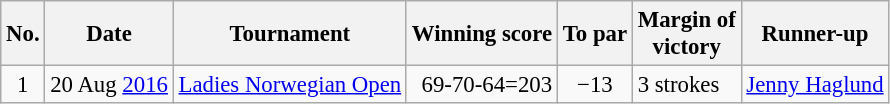<table class="wikitable " style="font-size:95%;">
<tr>
<th>No.</th>
<th>Date</th>
<th>Tournament</th>
<th>Winning score</th>
<th>To par</th>
<th>Margin of<br>victory</th>
<th>Runner-up</th>
</tr>
<tr>
<td align=center>1</td>
<td align=right>20 Aug <a href='#'>2016</a></td>
<td><a href='#'>Ladies Norwegian Open</a></td>
<td align=right>69-70-64=203</td>
<td align=center>−13</td>
<td>3 strokes</td>
<td> <a href='#'>Jenny Haglund</a></td>
</tr>
</table>
